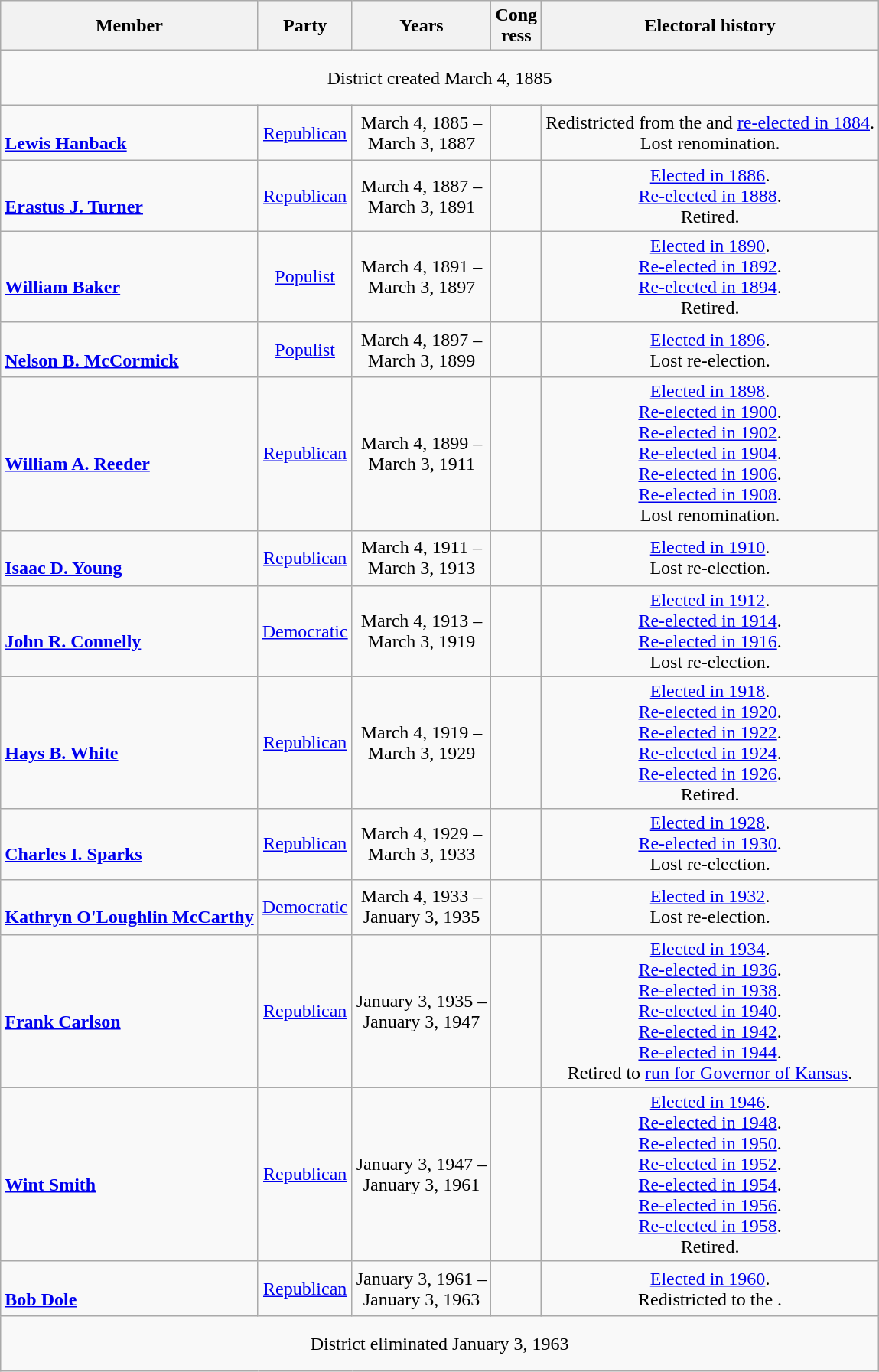<table class=wikitable style="text-align:center">
<tr>
<th>Member</th>
<th>Party</th>
<th>Years</th>
<th>Cong<br>ress</th>
<th>Electoral history</th>
</tr>
<tr style="height:3em">
<td colspan=5>District created March 4, 1885</td>
</tr>
<tr style="height:3em">
<td align=left><br><strong><a href='#'>Lewis Hanback</a></strong><br></td>
<td><a href='#'>Republican</a></td>
<td nowrap>March 4, 1885 –<br>March 3, 1887</td>
<td></td>
<td>Redistricted from the  and <a href='#'>re-elected in 1884</a>.<br>Lost renomination.</td>
</tr>
<tr style="height:3em">
<td align=left><br><strong><a href='#'>Erastus J. Turner</a></strong><br></td>
<td><a href='#'>Republican</a></td>
<td nowrap>March 4, 1887 –<br>March 3, 1891</td>
<td></td>
<td><a href='#'>Elected in 1886</a>.<br><a href='#'>Re-elected in 1888</a>.<br>Retired.</td>
</tr>
<tr style="height:3em">
<td align=left><br><strong><a href='#'>William Baker</a></strong><br></td>
<td><a href='#'>Populist</a></td>
<td nowrap>March 4, 1891 –<br>March 3, 1897</td>
<td></td>
<td><a href='#'>Elected in 1890</a>.<br><a href='#'>Re-elected in 1892</a>.<br><a href='#'>Re-elected in 1894</a>.<br>Retired.</td>
</tr>
<tr style="height:3em">
<td align=left><br><strong><a href='#'>Nelson B. McCormick</a></strong><br></td>
<td><a href='#'>Populist</a></td>
<td nowrap>March 4, 1897 –<br>March 3, 1899</td>
<td></td>
<td><a href='#'>Elected in 1896</a>.<br>Lost re-election.</td>
</tr>
<tr style="height:3em">
<td align=left><br><strong><a href='#'>William A. Reeder</a></strong><br></td>
<td><a href='#'>Republican</a></td>
<td nowrap>March 4, 1899 –<br>March 3, 1911</td>
<td></td>
<td><a href='#'>Elected in 1898</a>.<br><a href='#'>Re-elected in 1900</a>.<br><a href='#'>Re-elected in 1902</a>.<br><a href='#'>Re-elected in 1904</a>.<br><a href='#'>Re-elected in 1906</a>.<br><a href='#'>Re-elected in 1908</a>.<br>Lost renomination.</td>
</tr>
<tr style="height:3em">
<td align=left><br><strong><a href='#'>Isaac D. Young</a></strong><br></td>
<td><a href='#'>Republican</a></td>
<td nowrap>March 4, 1911 –<br>March 3, 1913</td>
<td></td>
<td><a href='#'>Elected in 1910</a>.<br>Lost re-election.</td>
</tr>
<tr style="height:3em">
<td align=left><br><strong><a href='#'>John R. Connelly</a></strong><br></td>
<td><a href='#'>Democratic</a></td>
<td nowrap>March 4, 1913 –<br>March 3, 1919</td>
<td></td>
<td><a href='#'>Elected in 1912</a>.<br><a href='#'>Re-elected in 1914</a>.<br><a href='#'>Re-elected in 1916</a>.<br>Lost re-election.</td>
</tr>
<tr style="height:3em">
<td align=left><br><strong><a href='#'>Hays B. White</a></strong><br></td>
<td><a href='#'>Republican</a></td>
<td nowrap>March 4, 1919 –<br>March 3, 1929</td>
<td></td>
<td><a href='#'>Elected in 1918</a>.<br><a href='#'>Re-elected in 1920</a>.<br><a href='#'>Re-elected in 1922</a>.<br><a href='#'>Re-elected in 1924</a>.<br><a href='#'>Re-elected in 1926</a>.<br>Retired.</td>
</tr>
<tr style="height:3em">
<td align=left><br><strong><a href='#'>Charles I. Sparks</a></strong><br></td>
<td><a href='#'>Republican</a></td>
<td nowrap>March 4, 1929 –<br>March 3, 1933</td>
<td></td>
<td><a href='#'>Elected in 1928</a>.<br><a href='#'>Re-elected in 1930</a>.<br>Lost re-election.</td>
</tr>
<tr style="height:3em">
<td align=left><br><strong><a href='#'>Kathryn O'Loughlin McCarthy</a></strong><br></td>
<td><a href='#'>Democratic</a></td>
<td nowrap>March 4, 1933 –<br>January 3, 1935</td>
<td></td>
<td><a href='#'>Elected in 1932</a>.<br>Lost re-election.</td>
</tr>
<tr style="height:3em">
<td align=left><br><strong><a href='#'>Frank Carlson</a></strong><br></td>
<td><a href='#'>Republican</a></td>
<td nowrap>January 3, 1935 –<br>January 3, 1947</td>
<td></td>
<td><a href='#'>Elected in 1934</a>.<br><a href='#'>Re-elected in 1936</a>.<br><a href='#'>Re-elected in 1938</a>.<br><a href='#'>Re-elected in 1940</a>.<br><a href='#'>Re-elected in 1942</a>.<br><a href='#'>Re-elected in 1944</a>.<br>Retired to <a href='#'>run for Governor of Kansas</a>.</td>
</tr>
<tr style="height:3em">
<td align=left><br><strong><a href='#'>Wint Smith</a></strong><br></td>
<td><a href='#'>Republican</a></td>
<td nowrap>January 3, 1947 –<br>January 3, 1961</td>
<td></td>
<td><a href='#'>Elected in 1946</a>.<br><a href='#'>Re-elected in 1948</a>.<br><a href='#'>Re-elected in 1950</a>.<br><a href='#'>Re-elected in 1952</a>.<br><a href='#'>Re-elected in 1954</a>.<br><a href='#'>Re-elected in 1956</a>.<br><a href='#'>Re-elected in 1958</a>.<br>Retired.</td>
</tr>
<tr style="height:3em">
<td align=left><br><strong><a href='#'>Bob Dole</a></strong><br></td>
<td><a href='#'>Republican</a></td>
<td nowrap>January 3, 1961 –<br>January 3, 1963</td>
<td></td>
<td><a href='#'>Elected in 1960</a>.<br>Redistricted to the .</td>
</tr>
<tr style="height:3em">
<td colspan=5>District eliminated January 3, 1963</td>
</tr>
</table>
